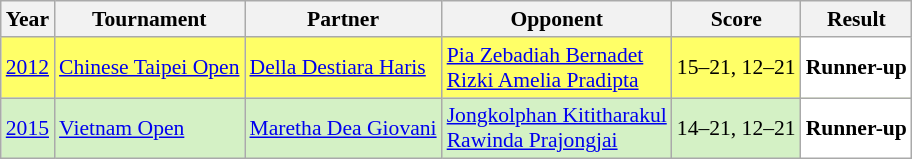<table class="sortable wikitable" style="font-size: 90%">
<tr>
<th>Year</th>
<th>Tournament</th>
<th>Partner</th>
<th>Opponent</th>
<th>Score</th>
<th>Result</th>
</tr>
<tr style="background:#FFFF67">
<td align="centre"><a href='#'>2012</a></td>
<td align="left"><a href='#'>Chinese Taipei Open</a></td>
<td align="left"> <a href='#'>Della Destiara Haris</a></td>
<td align="left"> <a href='#'>Pia Zebadiah Bernadet</a><br> <a href='#'>Rizki Amelia Pradipta</a></td>
<td align="left">15–21, 12–21</td>
<td style="text-align: left; background:white"> <strong>Runner-up</strong></td>
</tr>
<tr style="background:#D4F1C5">
<td align="centre"><a href='#'>2015</a></td>
<td align="left"><a href='#'>Vietnam Open</a></td>
<td align="left"> <a href='#'>Maretha Dea Giovani</a></td>
<td align="left"> <a href='#'>Jongkolphan Kititharakul</a><br> <a href='#'>Rawinda Prajongjai</a></td>
<td align="left">14–21, 12–21</td>
<td style="text-align: left; background:white"> <strong>Runner-up</strong></td>
</tr>
</table>
